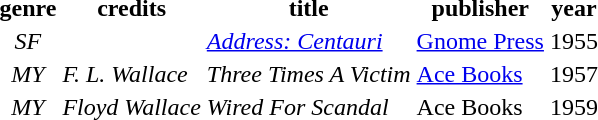<table class="sortable">
<tr>
<th>genre</th>
<th>credits</th>
<th>title</th>
<th>publisher</th>
<th>year</th>
</tr>
<tr>
<td style="text-align:center"><em>SF</em></td>
<td></td>
<td><em><a href='#'>Address: Centauri</a></em></td>
<td><a href='#'>Gnome Press</a></td>
<td>1955</td>
</tr>
<tr>
<td style="text-align:center"><em>MY</em></td>
<td><em>F. L. Wallace</em></td>
<td><em>Three Times A Victim</em></td>
<td><a href='#'>Ace Books</a></td>
<td>1957</td>
</tr>
<tr>
<td style="text-align:center"><em>MY</em></td>
<td><em>Floyd Wallace</em></td>
<td><em>Wired For Scandal</em></td>
<td>Ace Books</td>
<td>1959</td>
</tr>
</table>
